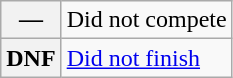<table class="wikitable">
<tr>
<th scope="row">—</th>
<td>Did not compete</td>
</tr>
<tr>
<th scope="row">DNF</th>
<td><a href='#'>Did not finish</a></td>
</tr>
</table>
